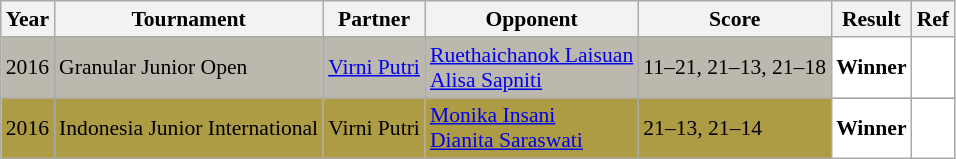<table class="sortable wikitable" style="font-size: 90%">
<tr>
<th>Year</th>
<th>Tournament</th>
<th>Partner</th>
<th>Opponent</th>
<th>Score</th>
<th>Result</th>
<th>Ref</th>
</tr>
<tr style="background:#BDB8AD">
<td align="center">2016</td>
<td align="left">Granular Junior Open</td>
<td align="left"> <a href='#'>Virni Putri</a></td>
<td align="left"> <a href='#'>Ruethaichanok Laisuan</a><br> <a href='#'>Alisa Sapniti</a></td>
<td align="left">11–21, 21–13, 21–18</td>
<td style="text-align:left; background:white"> <strong>Winner</strong></td>
<td style="text-align:center; background:white"></td>
</tr>
<tr style="background:#AE9C45">
<td align="center">2016</td>
<td align="left">Indonesia Junior International</td>
<td align="left"> Virni Putri</td>
<td align="left"> <a href='#'>Monika Insani</a><br> <a href='#'>Dianita Saraswati</a></td>
<td align="left">21–13, 21–14</td>
<td style="text-align:left; background:white"> <strong>Winner</strong></td>
<td style="text-align:center; background:white"></td>
</tr>
</table>
